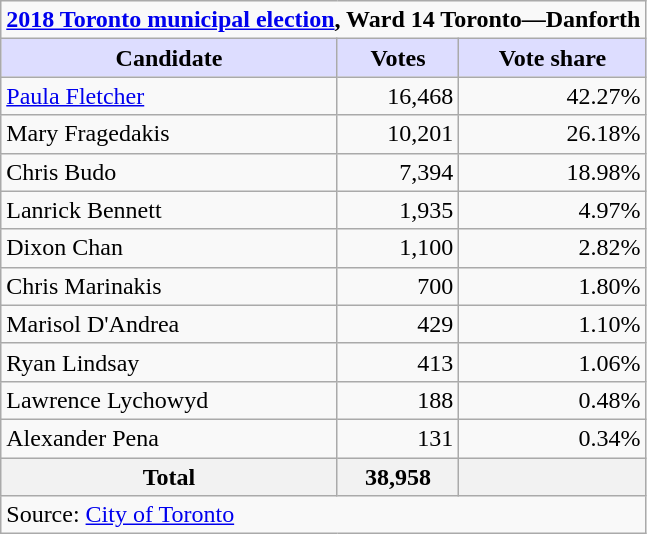<table class="wikitable plainrowheaders">
<tr>
<td colspan="3"><strong><a href='#'>2018 Toronto municipal election</a>, Ward 14 Toronto—Danforth</strong></td>
</tr>
<tr>
<th scope="col" style="background:#ddf;">Candidate</th>
<th scope="col" style="background:#ddf;">Votes</th>
<th scope="col" style="background:#ddf;">Vote share</th>
</tr>
<tr>
<td scope="row"><a href='#'>Paula Fletcher</a></td>
<td align="right">16,468</td>
<td align="right">42.27%</td>
</tr>
<tr>
<td scope="row">Mary Fragedakis</td>
<td align="right">10,201</td>
<td align="right">26.18%</td>
</tr>
<tr>
<td scope="row">Chris Budo</td>
<td align="right">7,394</td>
<td align="right">18.98%</td>
</tr>
<tr>
<td scope="row">Lanrick Bennett</td>
<td align="right">1,935</td>
<td align="right">4.97%</td>
</tr>
<tr>
<td scope="row">Dixon Chan</td>
<td align="right">1,100</td>
<td align="right">2.82%</td>
</tr>
<tr>
<td>Chris Marinakis</td>
<td align="right">700</td>
<td align="right">1.80%</td>
</tr>
<tr>
<td>Marisol D'Andrea</td>
<td align="right">429</td>
<td align="right">1.10%</td>
</tr>
<tr>
<td>Ryan Lindsay</td>
<td align="right">413</td>
<td align="right">1.06%</td>
</tr>
<tr>
<td>Lawrence Lychowyd</td>
<td align="right">188</td>
<td align="right">0.48%</td>
</tr>
<tr>
<td>Alexander Pena</td>
<td align="right">131</td>
<td align="right">0.34%</td>
</tr>
<tr>
<th scope="row"><strong>Total</strong></th>
<th align="right">38,958</th>
<th align="right"></th>
</tr>
<tr>
<td colspan="3">Source: <a href='#'>City of Toronto</a></td>
</tr>
</table>
